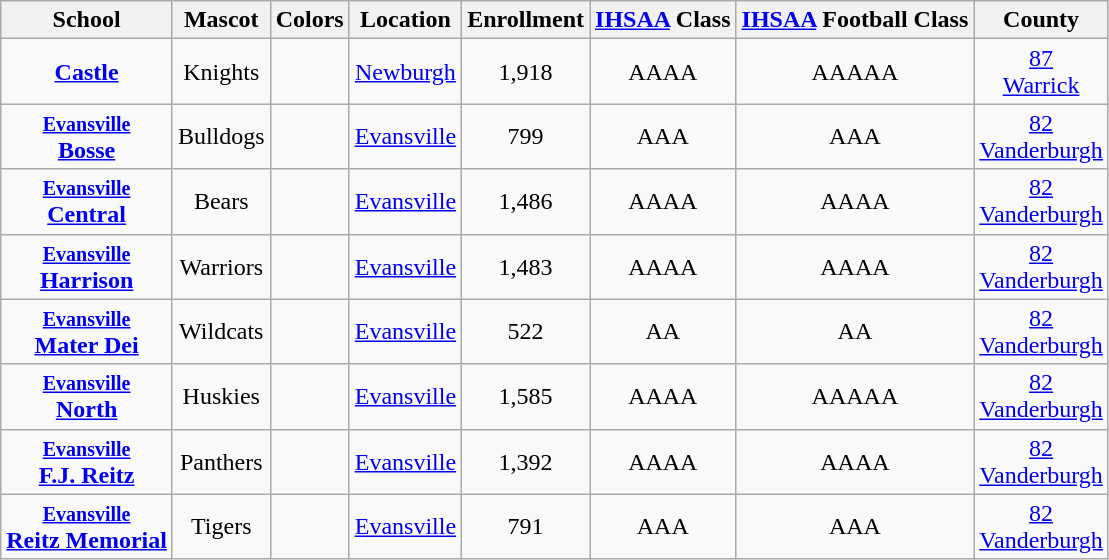<table class="wikitable" style="text-align:center;">
<tr>
<th>School</th>
<th>Mascot</th>
<th>Colors</th>
<th>Location</th>
<th>Enrollment</th>
<th><a href='#'>IHSAA</a> Class</th>
<th><a href='#'>IHSAA</a> Football Class</th>
<th>County</th>
</tr>
<tr>
<td><strong><a href='#'>Castle</a></strong></td>
<td>Knights</td>
<td>  </td>
<td><a href='#'>Newburgh</a></td>
<td>1,918</td>
<td>AAAA</td>
<td>AAAAA</td>
<td><a href='#'>87 <br> Warrick</a></td>
</tr>
<tr>
<td><strong><a href='#'><small>Evansville</small> <br> Bosse</a></strong></td>
<td>Bulldogs</td>
<td>  </td>
<td><a href='#'>Evansville</a></td>
<td>799</td>
<td>AAA</td>
<td>AAA</td>
<td><a href='#'>82 <br> Vanderburgh</a></td>
</tr>
<tr>
<td><strong><a href='#'><small>Evansville</small> <br> Central</a></strong></td>
<td>Bears</td>
<td>  </td>
<td><a href='#'>Evansville</a></td>
<td>1,486</td>
<td>AAAA</td>
<td>AAAA</td>
<td><a href='#'>82 <br> Vanderburgh</a></td>
</tr>
<tr>
<td><strong><a href='#'><small>Evansville</small> <br> Harrison</a></strong></td>
<td>Warriors</td>
<td>  </td>
<td><a href='#'>Evansville</a></td>
<td>1,483</td>
<td>AAAA</td>
<td>AAAA</td>
<td><a href='#'>82 <br> Vanderburgh</a></td>
</tr>
<tr>
<td><strong><a href='#'><small>Evansville</small> <br> Mater Dei</a></strong></td>
<td>Wildcats</td>
<td>  </td>
<td><a href='#'>Evansville</a></td>
<td>522</td>
<td>AA</td>
<td>AA</td>
<td><a href='#'>82 <br> Vanderburgh</a></td>
</tr>
<tr>
<td><strong><a href='#'><small>Evansville</small> <br> North</a></strong></td>
<td>Huskies</td>
<td>  </td>
<td><a href='#'>Evansville</a></td>
<td>1,585</td>
<td>AAAA</td>
<td>AAAAA</td>
<td><a href='#'>82 <br> Vanderburgh</a></td>
</tr>
<tr>
<td><strong><a href='#'><small>Evansville</small> <br> F.J. Reitz</a></strong></td>
<td>Panthers</td>
<td>  </td>
<td><a href='#'>Evansville</a></td>
<td>1,392</td>
<td>AAAA</td>
<td>AAAA</td>
<td><a href='#'>82 <br> Vanderburgh</a></td>
</tr>
<tr>
<td><strong><a href='#'><small>Evansville</small> <br> Reitz Memorial</a></strong></td>
<td>Tigers</td>
<td>  </td>
<td><a href='#'>Evansville</a></td>
<td>791</td>
<td>AAA</td>
<td>AAA</td>
<td><a href='#'>82 <br> Vanderburgh</a></td>
</tr>
</table>
